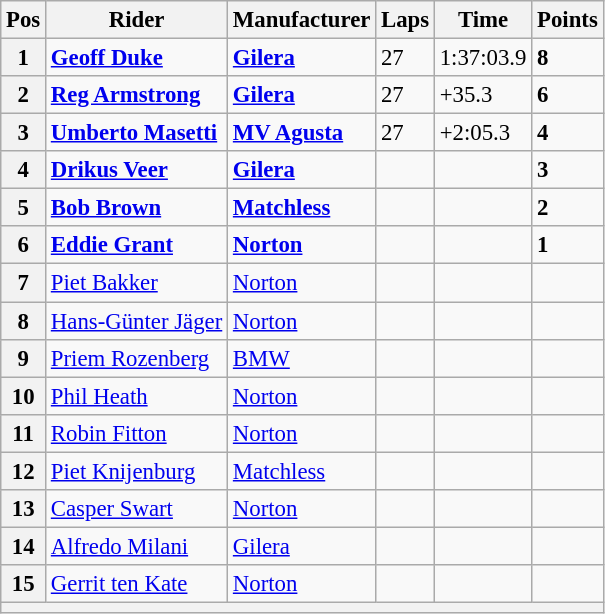<table class="wikitable" style="font-size: 95%;">
<tr>
<th>Pos</th>
<th>Rider</th>
<th>Manufacturer</th>
<th>Laps</th>
<th>Time</th>
<th>Points</th>
</tr>
<tr>
<th>1</th>
<td> <strong><a href='#'>Geoff Duke</a></strong></td>
<td><strong><a href='#'>Gilera</a></strong></td>
<td>27</td>
<td>1:37:03.9</td>
<td><strong>8</strong></td>
</tr>
<tr>
<th>2</th>
<td> <strong><a href='#'>Reg Armstrong</a></strong></td>
<td><strong><a href='#'>Gilera</a></strong></td>
<td>27</td>
<td>+35.3</td>
<td><strong>6</strong></td>
</tr>
<tr>
<th>3</th>
<td> <strong><a href='#'>Umberto Masetti</a></strong></td>
<td><strong><a href='#'>MV Agusta</a></strong></td>
<td>27</td>
<td>+2:05.3</td>
<td><strong>4</strong></td>
</tr>
<tr>
<th>4</th>
<td> <strong><a href='#'>Drikus Veer</a></strong></td>
<td><strong><a href='#'>Gilera</a></strong></td>
<td></td>
<td></td>
<td><strong>3</strong></td>
</tr>
<tr>
<th>5</th>
<td> <strong><a href='#'>Bob Brown</a></strong></td>
<td><strong><a href='#'>Matchless</a></strong></td>
<td></td>
<td></td>
<td><strong>2</strong></td>
</tr>
<tr>
<th>6</th>
<td> <strong><a href='#'>Eddie Grant</a></strong></td>
<td><strong><a href='#'>Norton</a></strong></td>
<td></td>
<td></td>
<td><strong>1</strong></td>
</tr>
<tr>
<th>7</th>
<td> <a href='#'>Piet Bakker</a></td>
<td><a href='#'>Norton</a></td>
<td></td>
<td></td>
<td></td>
</tr>
<tr>
<th>8</th>
<td> <a href='#'>Hans-Günter Jäger</a></td>
<td><a href='#'>Norton</a></td>
<td></td>
<td></td>
<td></td>
</tr>
<tr>
<th>9</th>
<td> <a href='#'>Priem Rozenberg</a></td>
<td><a href='#'>BMW</a></td>
<td></td>
<td></td>
<td></td>
</tr>
<tr>
<th>10</th>
<td> <a href='#'>Phil Heath</a></td>
<td><a href='#'>Norton</a></td>
<td></td>
<td></td>
<td></td>
</tr>
<tr>
<th>11</th>
<td> <a href='#'>Robin Fitton</a></td>
<td><a href='#'>Norton</a></td>
<td></td>
<td></td>
<td></td>
</tr>
<tr>
<th>12</th>
<td> <a href='#'>Piet Knijenburg</a></td>
<td><a href='#'>Matchless</a></td>
<td></td>
<td></td>
<td></td>
</tr>
<tr>
<th>13</th>
<td> <a href='#'>Casper Swart</a></td>
<td><a href='#'>Norton</a></td>
<td></td>
<td></td>
<td></td>
</tr>
<tr>
<th>14</th>
<td> <a href='#'>Alfredo Milani</a></td>
<td><a href='#'>Gilera</a></td>
<td></td>
<td></td>
<td></td>
</tr>
<tr>
<th>15</th>
<td> <a href='#'>Gerrit ten Kate</a></td>
<td><a href='#'>Norton</a></td>
<td></td>
<td></td>
<td></td>
</tr>
<tr>
<th colspan=6></th>
</tr>
</table>
